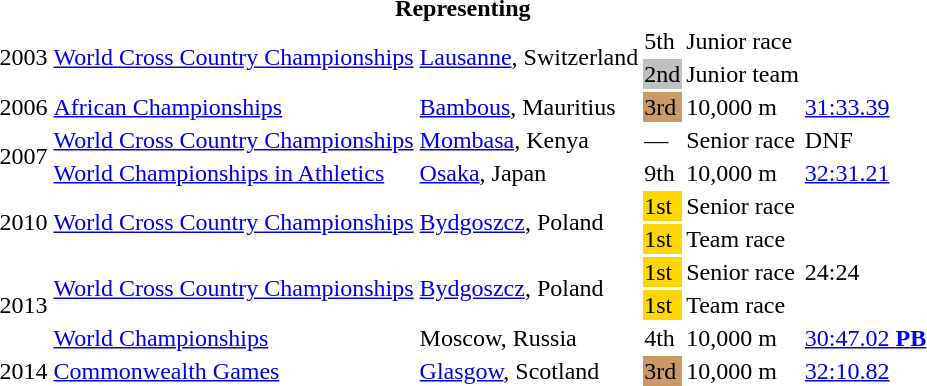<table>
<tr>
<th colspan="6">Representing </th>
</tr>
<tr>
<td rowspan=2>2003</td>
<td rowspan=2><a href='#'>World Cross Country Championships</a></td>
<td rowspan=2><a href='#'>Lausanne</a>, Switzerland</td>
<td>5th</td>
<td>Junior race</td>
<td></td>
</tr>
<tr>
<td bgcolor=silver>2nd</td>
<td>Junior team</td>
<td></td>
</tr>
<tr>
<td>2006</td>
<td><a href='#'>African Championships</a></td>
<td><a href='#'>Bambous</a>, Mauritius</td>
<td bgcolor=cc9966>3rd</td>
<td>10,000 m</td>
<td><a href='#'>31:33.39</a></td>
</tr>
<tr>
<td rowspan=2>2007</td>
<td><a href='#'>World Cross Country Championships</a></td>
<td><a href='#'>Mombasa</a>, Kenya</td>
<td>—</td>
<td>Senior race</td>
<td>DNF</td>
</tr>
<tr>
<td><a href='#'>World Championships in Athletics</a></td>
<td><a href='#'>Osaka</a>, Japan</td>
<td>9th</td>
<td>10,000 m</td>
<td><a href='#'>32:31.21</a></td>
</tr>
<tr>
<td rowspan=2>2010</td>
<td rowspan=2><a href='#'>World Cross Country Championships</a></td>
<td rowspan=2><a href='#'>Bydgoszcz</a>, Poland</td>
<td bgcolor=gold>1st</td>
<td>Senior race</td>
<td></td>
</tr>
<tr>
<td bgcolor=gold>1st</td>
<td>Team race</td>
<td></td>
</tr>
<tr>
<td rowspan=3>2013</td>
<td rowspan=2><a href='#'>World Cross Country Championships</a></td>
<td rowspan=2><a href='#'>Bydgoszcz</a>, Poland</td>
<td bgcolor=gold>1st</td>
<td>Senior race</td>
<td>24:24</td>
</tr>
<tr>
<td bgcolor=gold>1st</td>
<td>Team race</td>
<td></td>
</tr>
<tr>
<td><a href='#'>World Championships</a></td>
<td>Moscow, Russia</td>
<td>4th</td>
<td>10,000 m</td>
<td><a href='#'>30:47.02 <strong>PB</strong></a></td>
</tr>
<tr>
<td>2014</td>
<td><a href='#'>Commonwealth Games</a></td>
<td><a href='#'>Glasgow</a>, Scotland</td>
<td bgcolor=cc9966>3rd</td>
<td>10,000 m</td>
<td><a href='#'>32:10.82</a></td>
</tr>
</table>
